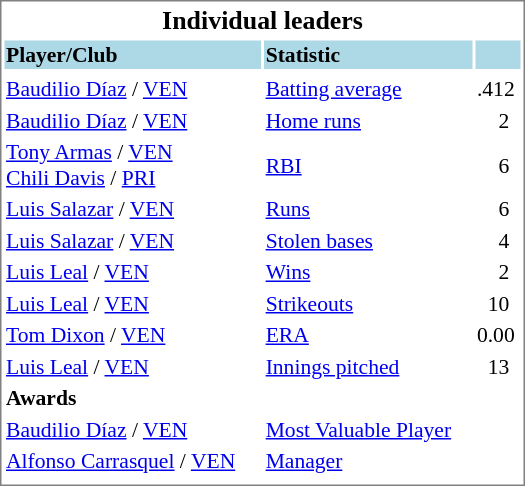<table cellpadding="1" width="350px" style="font-size: 90%; border: 1px solid gray;">
<tr align="center" style="font-size: larger;">
<td colspan=6><strong>Individual leaders</strong></td>
</tr>
<tr style="background:lightblue;">
<td><strong>Player/Club</strong></td>
<td><strong>Statistic</strong></td>
<td></td>
</tr>
<tr align="center" style="vertical-align: middle;" style="background:lightblue;">
</tr>
<tr>
<td><a href='#'>Baudilio Díaz</a> / <a href='#'>VEN</a></td>
<td><a href='#'>Batting average</a></td>
<td>.412</td>
</tr>
<tr>
<td><a href='#'>Baudilio Díaz</a> / <a href='#'>VEN</a></td>
<td><a href='#'>Home runs</a></td>
<td>     2</td>
</tr>
<tr>
<td><a href='#'>Tony Armas</a> / <a href='#'>VEN</a> <br> <a href='#'>Chili Davis</a> / <a href='#'>PRI</a></td>
<td><a href='#'>RBI</a></td>
<td>     6</td>
</tr>
<tr>
<td><a href='#'>Luis Salazar</a> / <a href='#'>VEN</a></td>
<td><a href='#'>Runs</a></td>
<td>     6</td>
</tr>
<tr>
<td><a href='#'>Luis Salazar</a> / <a href='#'>VEN</a></td>
<td><a href='#'>Stolen bases</a></td>
<td>     4</td>
</tr>
<tr>
<td><a href='#'>Luis Leal</a> / <a href='#'>VEN</a></td>
<td><a href='#'>Wins</a></td>
<td>     2</td>
</tr>
<tr>
<td><a href='#'>Luis Leal</a> / <a href='#'>VEN</a></td>
<td><a href='#'>Strikeouts</a></td>
<td>   10</td>
</tr>
<tr>
<td><a href='#'>Tom Dixon</a> / <a href='#'>VEN</a></td>
<td><a href='#'>ERA</a></td>
<td>0.00</td>
</tr>
<tr>
<td><a href='#'>Luis Leal</a> / <a href='#'>VEN</a></td>
<td><a href='#'>Innings pitched</a></td>
<td>  13</td>
</tr>
<tr>
<td><strong>Awards</strong></td>
</tr>
<tr>
<td><a href='#'>Baudilio Díaz</a> / <a href='#'>VEN</a></td>
<td><a href='#'>Most Valuable Player</a></td>
</tr>
<tr>
<td><a href='#'>Alfonso Carrasquel</a> / <a href='#'>VEN</a></td>
<td><a href='#'>Manager</a></td>
</tr>
<tr>
</tr>
<tr>
</tr>
</table>
